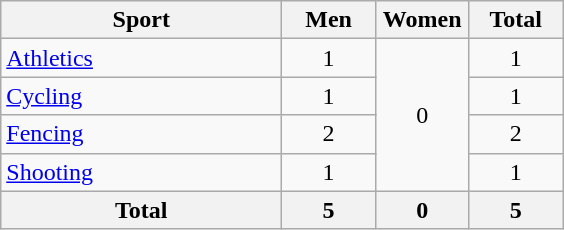<table class="wikitable sortable" style="text-align:center">
<tr>
<th width="180">Sport</th>
<th width="55">Men</th>
<th width="55">Women</th>
<th width="55">Total</th>
</tr>
<tr>
<td align="left"><a href='#'>Athletics</a></td>
<td>1</td>
<td rowspan="4">0</td>
<td>1</td>
</tr>
<tr>
<td align="left"><a href='#'>Cycling</a></td>
<td>1</td>
<td>1</td>
</tr>
<tr>
<td align="left"><a href='#'>Fencing</a></td>
<td>2</td>
<td>2</td>
</tr>
<tr>
<td align="left"><a href='#'>Shooting</a></td>
<td>1</td>
<td>1</td>
</tr>
<tr>
<th>Total</th>
<th>5</th>
<th>0</th>
<th>5</th>
</tr>
</table>
